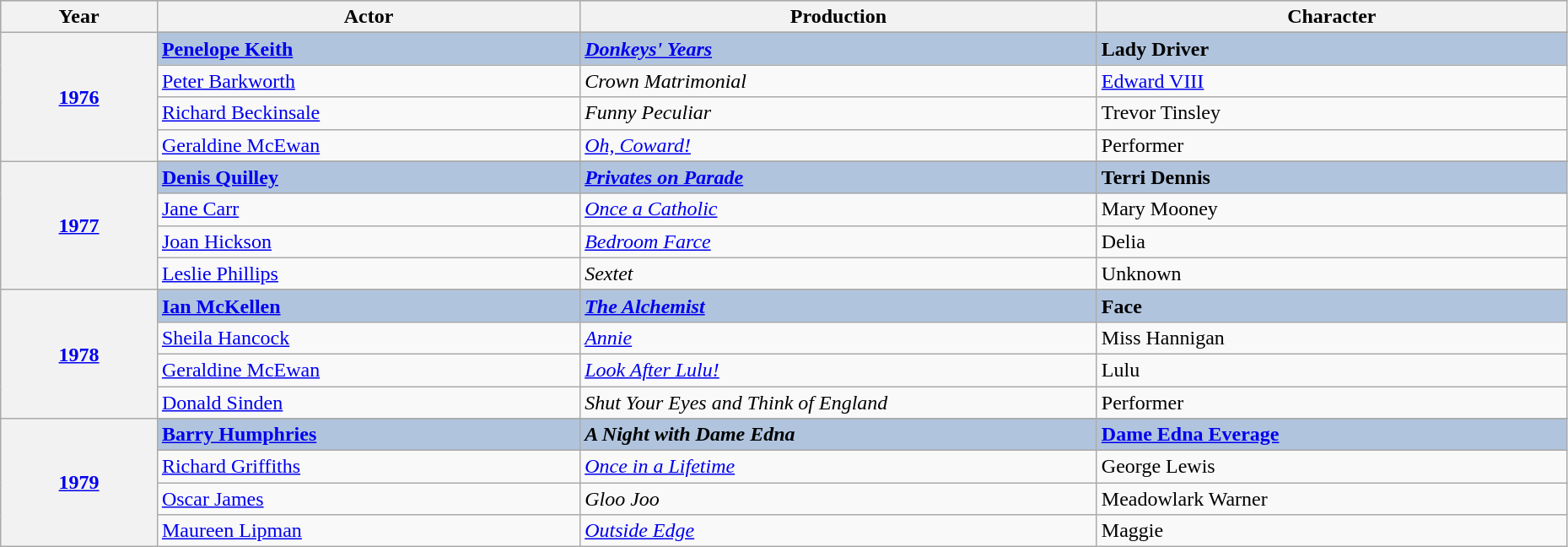<table class="wikitable" style="width:98%;">
<tr style="background:#bebebe;">
<th style="width:10%;">Year</th>
<th style="width:27%;">Actor</th>
<th style="width:33%;">Production</th>
<th style="width:30%;">Character</th>
</tr>
<tr>
<th rowspan="5" align="center"><a href='#'>1976</a></th>
</tr>
<tr style="background:#B0C4DE">
<td><strong><a href='#'>Penelope Keith</a></strong></td>
<td><strong><em><a href='#'>Donkeys' Years</a></em></strong></td>
<td><strong>Lady Driver</strong></td>
</tr>
<tr>
<td><a href='#'>Peter Barkworth</a></td>
<td><em>Crown Matrimonial</em></td>
<td><a href='#'>Edward VIII</a></td>
</tr>
<tr>
<td><a href='#'>Richard Beckinsale</a></td>
<td><em>Funny Peculiar</em></td>
<td>Trevor Tinsley</td>
</tr>
<tr>
<td><a href='#'>Geraldine McEwan</a></td>
<td><em><a href='#'>Oh, Coward!</a></em></td>
<td>Performer</td>
</tr>
<tr>
<th rowspan="5" align="center"><a href='#'>1977</a></th>
</tr>
<tr style="background:#B0C4DE">
<td><strong><a href='#'>Denis Quilley</a></strong></td>
<td><strong><em><a href='#'>Privates on Parade</a></em></strong></td>
<td><strong>Terri Dennis</strong></td>
</tr>
<tr>
<td><a href='#'>Jane Carr</a></td>
<td><em><a href='#'>Once a Catholic</a></em></td>
<td>Mary Mooney</td>
</tr>
<tr>
<td><a href='#'>Joan Hickson</a></td>
<td><em><a href='#'>Bedroom Farce</a></em></td>
<td>Delia</td>
</tr>
<tr>
<td><a href='#'>Leslie Phillips</a></td>
<td><em>Sextet</em></td>
<td>Unknown</td>
</tr>
<tr>
<th rowspan="5" align="center"><a href='#'>1978</a></th>
</tr>
<tr style="background:#B0C4DE">
<td><strong><a href='#'>Ian McKellen</a></strong></td>
<td><strong><em><a href='#'>The Alchemist</a></em></strong></td>
<td><strong>Face</strong></td>
</tr>
<tr>
<td><a href='#'>Sheila Hancock</a></td>
<td><em><a href='#'>Annie</a></em></td>
<td>Miss Hannigan</td>
</tr>
<tr>
<td><a href='#'>Geraldine McEwan</a></td>
<td><em><a href='#'>Look After Lulu!</a></em></td>
<td>Lulu</td>
</tr>
<tr>
<td><a href='#'>Donald Sinden</a></td>
<td><em>Shut Your Eyes and Think of England</em></td>
<td>Performer</td>
</tr>
<tr>
<th rowspan="5" align="center"><a href='#'>1979</a></th>
</tr>
<tr style="background:#B0C4DE">
<td><strong><a href='#'>Barry Humphries</a></strong></td>
<td><strong><em>A Night with Dame Edna</em></strong></td>
<td><strong><a href='#'>Dame Edna Everage</a></strong></td>
</tr>
<tr>
<td><a href='#'>Richard Griffiths</a></td>
<td><em><a href='#'>Once in a Lifetime</a></em></td>
<td>George Lewis</td>
</tr>
<tr>
<td><a href='#'>Oscar James</a></td>
<td><em>Gloo Joo</em></td>
<td>Meadowlark Warner</td>
</tr>
<tr>
<td><a href='#'>Maureen Lipman</a></td>
<td><em><a href='#'>Outside Edge</a></em></td>
<td>Maggie</td>
</tr>
</table>
